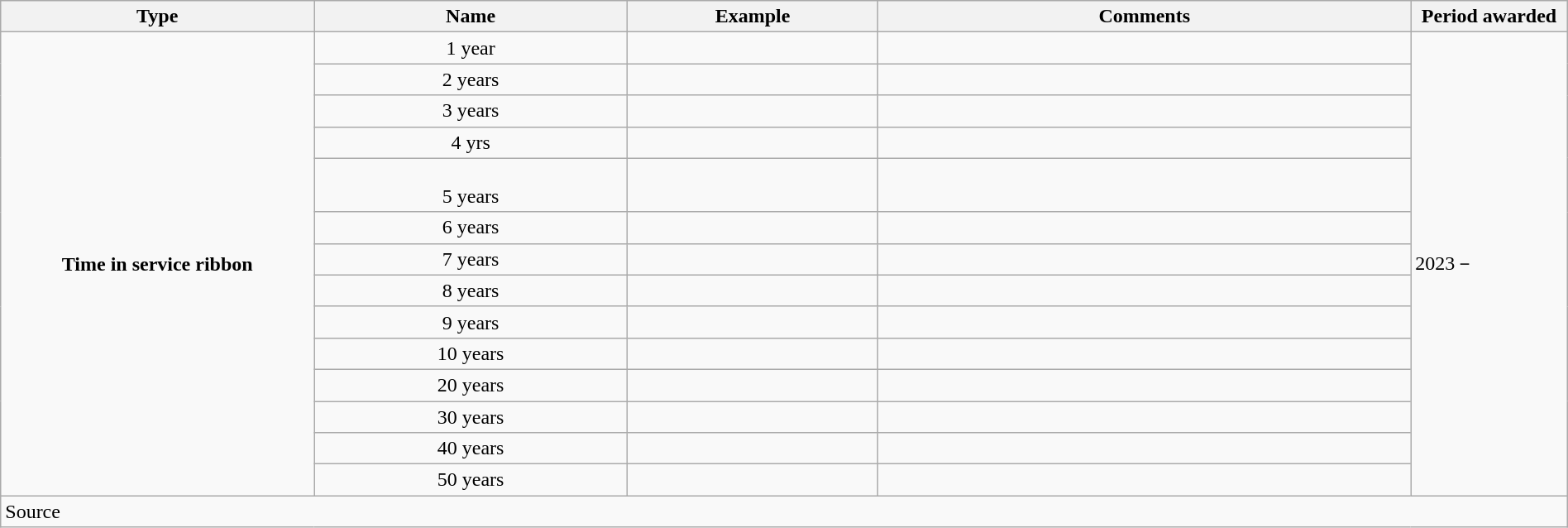<table class="wikitable" width="100%">
<tr>
<th width="20%">Type</th>
<th width="20%">Name</th>
<th width="16%">Example</th>
<th>Comments</th>
<th width="10%">Period awarded</th>
</tr>
<tr>
<td rowspan=14 style="text-align: center;"><strong>Time in service ribbon</strong></td>
<td style="text-align: center;">1 year</td>
<td></td>
<td></td>
<td rowspan=14>2023－</td>
</tr>
<tr>
<td style="text-align: center;">2 years</td>
<td></td>
<td></td>
</tr>
<tr>
<td style="text-align: center;">3 years</td>
<td></td>
<td></td>
</tr>
<tr>
<td style="text-align: center;">4 yrs</td>
<td></td>
<td></td>
</tr>
<tr>
<td style="text-align: center;"><br>5 years</td>
<td></td>
<td></td>
</tr>
<tr>
<td style="text-align: center;">6 years</td>
<td></td>
<td></td>
</tr>
<tr>
<td style="text-align: center;">7 years</td>
<td></td>
<td></td>
</tr>
<tr>
<td style="text-align: center;">8 years</td>
<td></td>
<td></td>
</tr>
<tr>
<td style="text-align: center;">9 years</td>
<td></td>
<td></td>
</tr>
<tr>
<td style="text-align: center;">10 years</td>
<td></td>
<td></td>
</tr>
<tr>
<td style="text-align: center;">20 years</td>
<td></td>
<td></td>
</tr>
<tr>
<td style="text-align: center;">30 years</td>
<td></td>
<td></td>
</tr>
<tr>
<td style="text-align: center;">40 years</td>
<td></td>
<td></td>
</tr>
<tr>
<td style="text-align: center;">50 years</td>
<td></td>
<td></td>
</tr>
<tr>
<td colspan="5">Source</td>
</tr>
</table>
